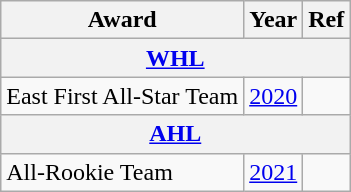<table class="wikitable">
<tr>
<th>Award</th>
<th>Year</th>
<th>Ref</th>
</tr>
<tr>
<th colspan="3"><a href='#'>WHL</a></th>
</tr>
<tr>
<td>East First All-Star Team</td>
<td><a href='#'>2020</a></td>
<td></td>
</tr>
<tr>
<th colspan="3"><a href='#'>AHL</a></th>
</tr>
<tr>
<td>All-Rookie Team</td>
<td><a href='#'>2021</a></td>
<td></td>
</tr>
</table>
